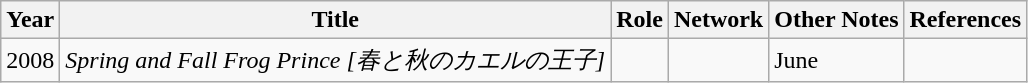<table class="wikitable">
<tr>
<th>Year</th>
<th>Title</th>
<th>Role</th>
<th>Network</th>
<th>Other Notes</th>
<th>References</th>
</tr>
<tr>
<td>2008</td>
<td><em>Spring and Fall Frog Prince [春と秋のカエルの王子]</em></td>
<td></td>
<td></td>
<td>June</td>
<td></td>
</tr>
</table>
